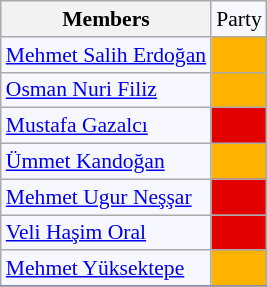<table class=wikitable style="border:1px solid #8888aa; background-color:#f7f8ff; padding:0px; font-size:90%;">
<tr>
<th>Members</th>
<td>Party</td>
</tr>
<tr>
<td><a href='#'>Mehmet Salih Erdoğan</a></td>
<td style="background: #ffb300"></td>
</tr>
<tr>
<td><a href='#'>Osman Nuri Filiz</a></td>
<td style="background: #ffb300"></td>
</tr>
<tr>
<td><a href='#'>Mustafa Gazalcı</a></td>
<td style="background: #e30000"></td>
</tr>
<tr>
<td><a href='#'>Ümmet Kandoğan</a></td>
<td style="background: #ffb300"></td>
</tr>
<tr>
<td><a href='#'>Mehmet Ugur Neşşar</a></td>
<td style="background: #e30000"></td>
</tr>
<tr>
<td><a href='#'>Veli Haşim Oral</a></td>
<td style="background: #e30000"></td>
</tr>
<tr>
<td><a href='#'>Mehmet Yüksektepe</a></td>
<td style="background: #ffb300"></td>
</tr>
<tr>
</tr>
</table>
